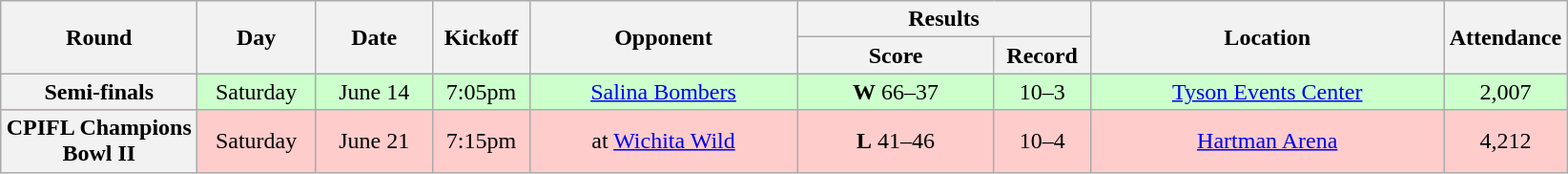<table class="wikitable">
<tr>
<th rowspan="2" width="130">Round</th>
<th rowspan="2" width="75">Day</th>
<th rowspan="2" width="75">Date</th>
<th rowspan="2" width="60">Kickoff</th>
<th rowspan="2" width="180">Opponent</th>
<th colspan="2" width="180">Results</th>
<th rowspan="2" width="240">Location</th>
<th rowspan="2" width=>Attendance</th>
</tr>
<tr>
<th width="130">Score</th>
<th width="60">Record</th>
</tr>
<tr align="center" bgcolor="#CCFFCC">
<th>Semi-finals</th>
<td>Saturday</td>
<td>June 14</td>
<td>7:05pm</td>
<td><a href='#'>Salina Bombers</a></td>
<td><strong>W</strong> 66–37</td>
<td>10–3</td>
<td><a href='#'>Tyson Events Center</a></td>
<td>2,007</td>
</tr>
<tr align="center" bgcolor="#FFCCCC">
<th>CPIFL Champions Bowl II</th>
<td>Saturday</td>
<td>June 21</td>
<td>7:15pm</td>
<td>at <a href='#'>Wichita Wild</a></td>
<td><strong>L</strong> 41–46</td>
<td>10–4</td>
<td><a href='#'>Hartman Arena</a></td>
<td>4,212</td>
</tr>
</table>
